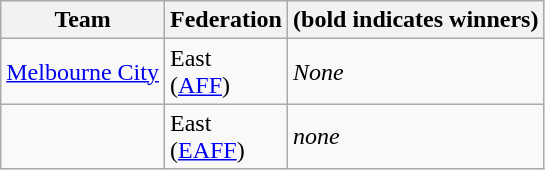<table class="wikitable">
<tr>
<th>Team</th>
<th>Federation</th>
<th> (bold indicates winners)</th>
</tr>
<tr>
<td> <a href='#'>Melbourne City</a></td>
<td>East <br>(<a href='#'>AFF</a>)</td>
<td><em>None</em></td>
</tr>
<tr>
<td></td>
<td>East <br>(<a href='#'>EAFF</a>)</td>
<td><em>none</em></td>
</tr>
</table>
